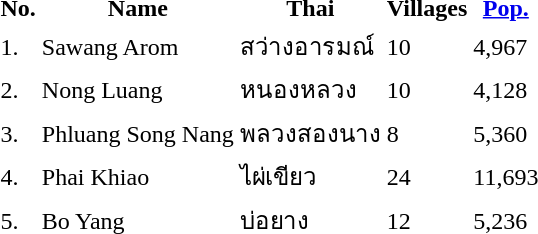<table>
<tr>
<th>No.</th>
<th>Name</th>
<th>Thai</th>
<th>Villages</th>
<th><a href='#'>Pop.</a></th>
</tr>
<tr>
<td>1.</td>
<td>Sawang Arom</td>
<td>สว่างอารมณ์</td>
<td>10</td>
<td>4,967</td>
</tr>
<tr>
<td>2.</td>
<td>Nong Luang</td>
<td>หนองหลวง</td>
<td>10</td>
<td>4,128</td>
</tr>
<tr>
<td>3.</td>
<td>Phluang Song Nang</td>
<td>พลวงสองนาง</td>
<td>8</td>
<td>5,360</td>
</tr>
<tr>
<td>4.</td>
<td>Phai Khiao</td>
<td>ไผ่เขียว</td>
<td>24</td>
<td>11,693</td>
</tr>
<tr>
<td>5.</td>
<td>Bo Yang</td>
<td>บ่อยาง</td>
<td>12</td>
<td>5,236</td>
</tr>
</table>
